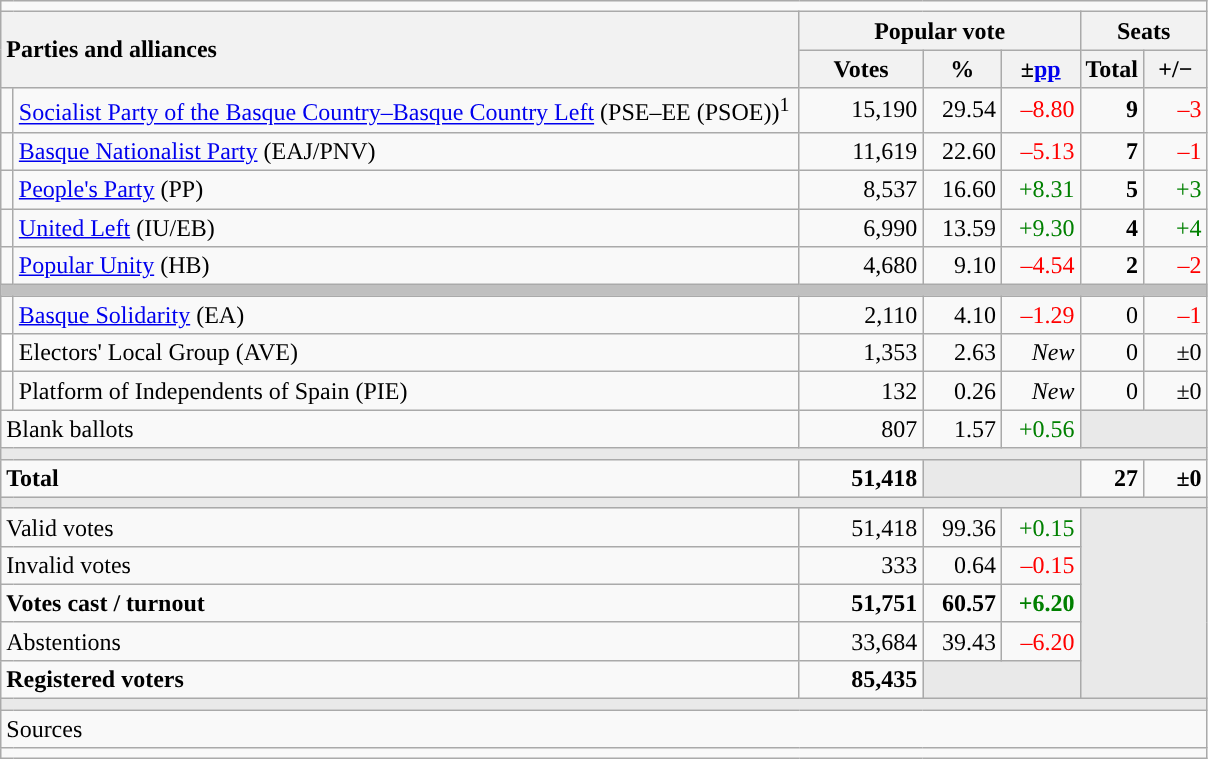<table class="wikitable" style="text-align:right;">
<tr>
<td colspan="7"></td>
</tr>
<tr>
<th style="text-align:left;" rowspan="2" colspan="2" width="525">Parties and alliances</th>
<th colspan="3">Popular vote</th>
<th colspan="2">Seats</th>
</tr>
<tr>
<th width="75">Votes</th>
<th width="45">%</th>
<th width="45">±<a href='#'>pp</a></th>
<th width="35">Total</th>
<th width="35">+/−</th>
</tr>
<tr>
<td width="1" style="color:inherit;background:"></td>
<td align="left"><a href='#'>Socialist Party of the Basque Country–Basque Country Left</a> (PSE–EE (PSOE))<sup>1</sup></td>
<td>15,190</td>
<td>29.54</td>
<td style="color:red;">–8.80</td>
<td><strong>9</strong></td>
<td style="color:red;">–3</td>
</tr>
<tr>
<td style="color:inherit;background:"></td>
<td align="left"><a href='#'>Basque Nationalist Party</a> (EAJ/PNV)</td>
<td>11,619</td>
<td>22.60</td>
<td style="color:red;">–5.13</td>
<td><strong>7</strong></td>
<td style="color:red;">–1</td>
</tr>
<tr>
<td style="color:inherit;background:"></td>
<td align="left"><a href='#'>People's Party</a> (PP)</td>
<td>8,537</td>
<td>16.60</td>
<td style="color:green;">+8.31</td>
<td><strong>5</strong></td>
<td style="color:green;">+3</td>
</tr>
<tr>
<td style="color:inherit;background:"></td>
<td align="left"><a href='#'>United Left</a> (IU/EB)</td>
<td>6,990</td>
<td>13.59</td>
<td style="color:green;">+9.30</td>
<td><strong>4</strong></td>
<td style="color:green;">+4</td>
</tr>
<tr>
<td style="color:inherit;background:"></td>
<td align="left"><a href='#'>Popular Unity</a> (HB)</td>
<td>4,680</td>
<td>9.10</td>
<td style="color:red;">–4.54</td>
<td><strong>2</strong></td>
<td style="color:red;">–2</td>
</tr>
<tr>
<td colspan="7" bgcolor="#C0C0C0"></td>
</tr>
<tr>
<td style="color:inherit;background:"></td>
<td align="left"><a href='#'>Basque Solidarity</a> (EA)</td>
<td>2,110</td>
<td>4.10</td>
<td style="color:red;">–1.29</td>
<td>0</td>
<td style="color:red;">–1</td>
</tr>
<tr>
<td bgcolor="white"></td>
<td align="left">Electors' Local Group (AVE)</td>
<td>1,353</td>
<td>2.63</td>
<td><em>New</em></td>
<td>0</td>
<td>±0</td>
</tr>
<tr>
<td style="color:inherit;background:"></td>
<td align="left">Platform of Independents of Spain (PIE)</td>
<td>132</td>
<td>0.26</td>
<td><em>New</em></td>
<td>0</td>
<td>±0</td>
</tr>
<tr>
<td align="left" colspan="2">Blank ballots</td>
<td>807</td>
<td>1.57</td>
<td style="color:green;">+0.56</td>
<td bgcolor="#E9E9E9" colspan="2"></td>
</tr>
<tr>
<td colspan="7" bgcolor="#E9E9E9"></td>
</tr>
<tr style="font-weight:bold;">
<td align="left" colspan="2">Total</td>
<td>51,418</td>
<td bgcolor="#E9E9E9" colspan="2"></td>
<td>27</td>
<td>±0</td>
</tr>
<tr>
<td colspan="7" bgcolor="#E9E9E9"></td>
</tr>
<tr>
<td align="left" colspan="2">Valid votes</td>
<td>51,418</td>
<td>99.36</td>
<td style="color:green;">+0.15</td>
<td bgcolor="#E9E9E9" colspan="2" rowspan="5"></td>
</tr>
<tr>
<td align="left" colspan="2">Invalid votes</td>
<td>333</td>
<td>0.64</td>
<td style="color:red;">–0.15</td>
</tr>
<tr style="font-weight:bold;">
<td align="left" colspan="2">Votes cast / turnout</td>
<td>51,751</td>
<td>60.57</td>
<td style="color:green;">+6.20</td>
</tr>
<tr>
<td align="left" colspan="2">Abstentions</td>
<td>33,684</td>
<td>39.43</td>
<td style="color:red;">–6.20</td>
</tr>
<tr style="font-weight:bold;">
<td align="left" colspan="2">Registered voters</td>
<td>85,435</td>
<td bgcolor="#E9E9E9" colspan="2"></td>
</tr>
<tr>
<td colspan="7" bgcolor="#E9E9E9"></td>
</tr>
<tr>
<td align="left" colspan="7">Sources</td>
</tr>
<tr>
<td colspan="7" style="text-align:left; max-width:790px;"></td>
</tr>
</table>
